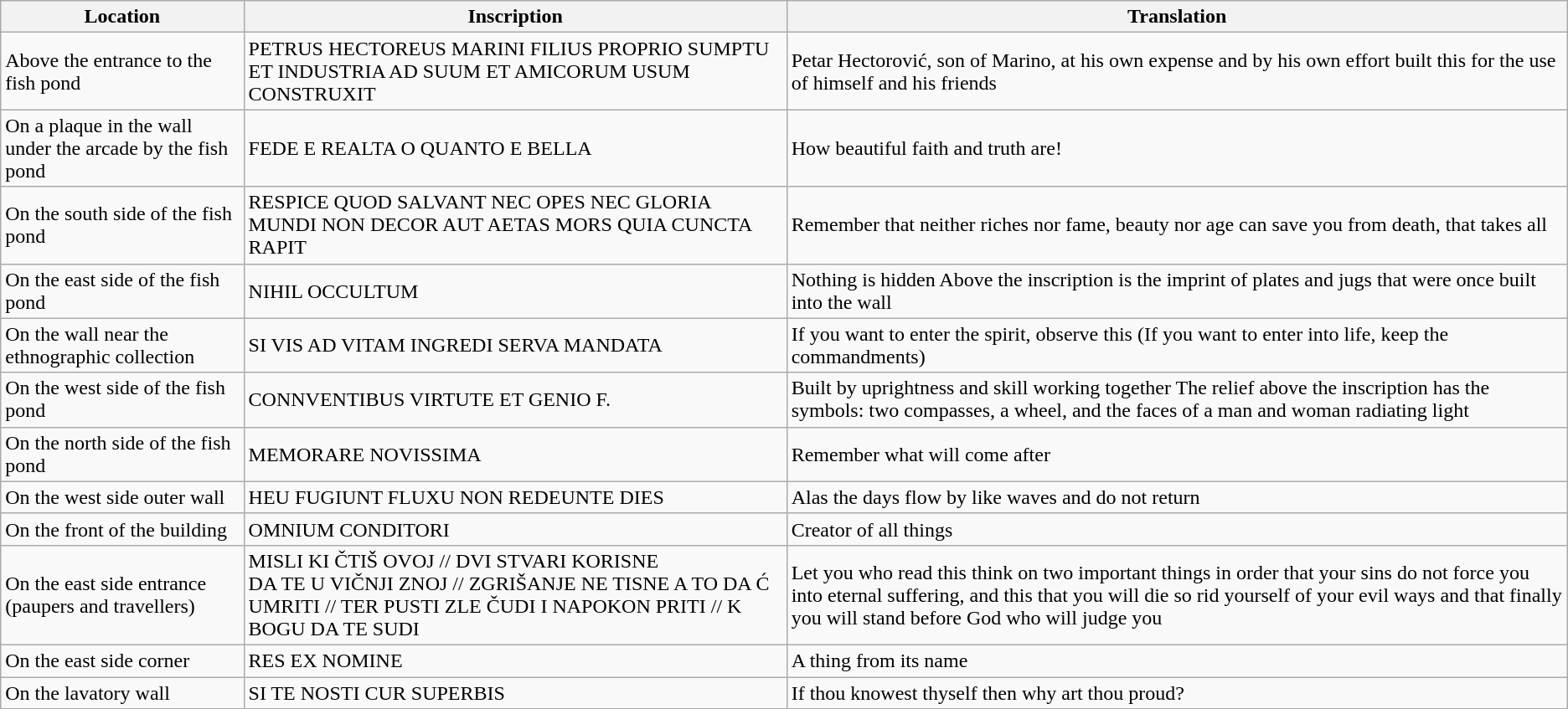<table class="wikitable" border="1">
<tr>
<th>Location</th>
<th>Inscription</th>
<th>Translation</th>
</tr>
<tr>
<td>Above the entrance to the fish pond</td>
<td>PETRUS HECTOREUS MARINI FILIUS PROPRIO SUMPTU ET INDUSTRIA AD SUUM ET AMICORUM USUM CONSTRUXIT</td>
<td>Petar Hectorović, son of Marino, at his own expense and by his own effort built this for the use of himself and his friends</td>
</tr>
<tr>
<td>On a plaque in the wall under the arcade by the fish pond</td>
<td>FEDE E REALTA O QUANTO E BELLA</td>
<td>How beautiful faith and truth are!</td>
</tr>
<tr>
<td>On the south side of the fish pond</td>
<td>RESPICE QUOD SALVANT NEC OPES NEC GLORIA MUNDI NON DECOR AUT AETAS MORS QUIA CUNCTA RAPIT</td>
<td>Remember that neither riches nor fame, beauty nor age can save you from death, that takes all</td>
</tr>
<tr>
<td>On the east side of the fish pond</td>
<td>NIHIL OCCULTUM</td>
<td>Nothing is hidden Above the inscription is the imprint of plates and jugs that were once built into the wall</td>
</tr>
<tr>
<td>On the wall near the ethnographic collection</td>
<td>SI VIS AD VITAM INGREDI SERVA MANDATA</td>
<td>If you want to enter the spirit, observe this (If you want to enter into life, keep the commandments)</td>
</tr>
<tr>
<td>On the west side of the fish pond</td>
<td>CONNVENTIBUS VIRTUTE ET GENIO F.</td>
<td>Built by uprightness and skill working together The relief above the inscription has the symbols: two compasses, a wheel, and the faces of a man and woman radiating light</td>
</tr>
<tr>
<td>On the north side of the fish pond</td>
<td>MEMORARE NOVISSIMA</td>
<td>Remember what will come after</td>
</tr>
<tr>
<td>On the west side outer wall</td>
<td>HEU FUGIUNT FLUXU NON REDEUNTE DIES</td>
<td>Alas the days flow by like waves and do not return</td>
</tr>
<tr>
<td>On the front of the building</td>
<td>OMNIUM CONDITORI</td>
<td>Creator of all things</td>
</tr>
<tr>
<td>On the east side entrance (paupers and travellers)</td>
<td>MISLI KI ČTIŠ OVOJ // DVI STVARI KORISNE<br>DA TE U VIČNJI ZNOJ // ZGRIŠANJE NE TISNE
A TO DA Ć UMRITI // TER PUSTI ZLE ČUDI
I NAPOKON PRITI // K BOGU DA TE SUDI</td>
<td>Let you who read this think on two important things in order that your sins do not force you into eternal suffering, and this that you will die so rid yourself of your evil ways and that finally you will stand before God who will judge you</td>
</tr>
<tr>
<td>On the east side corner</td>
<td>RES EX NOMINE</td>
<td>A thing from its name</td>
</tr>
<tr>
<td>On the lavatory wall</td>
<td>SI TE NOSTI CUR SUPERBIS</td>
<td>If thou knowest thyself then why art thou proud?</td>
</tr>
</table>
